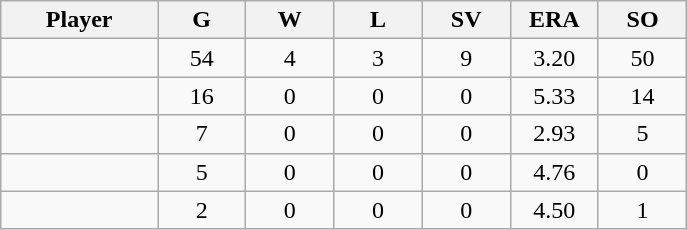<table class="wikitable sortable">
<tr>
<th bgcolor="#DDDDFF" width="16%">Player</th>
<th bgcolor="#DDDDFF" width="9%">G</th>
<th bgcolor="#DDDDFF" width="9%">W</th>
<th bgcolor="#DDDDFF" width="9%">L</th>
<th bgcolor="#DDDDFF" width="9%">SV</th>
<th bgcolor="#DDDDFF" width="9%">ERA</th>
<th bgcolor="#DDDDFF" width="9%">SO</th>
</tr>
<tr align="center">
<td></td>
<td>54</td>
<td>4</td>
<td>3</td>
<td>9</td>
<td>3.20</td>
<td>50</td>
</tr>
<tr align="center">
<td></td>
<td>16</td>
<td>0</td>
<td>0</td>
<td>0</td>
<td>5.33</td>
<td>14</td>
</tr>
<tr align="center">
<td></td>
<td>7</td>
<td>0</td>
<td>0</td>
<td>0</td>
<td>2.93</td>
<td>5</td>
</tr>
<tr align="center">
<td></td>
<td>5</td>
<td>0</td>
<td>0</td>
<td>0</td>
<td>4.76</td>
<td>0</td>
</tr>
<tr align="center">
<td></td>
<td>2</td>
<td>0</td>
<td>0</td>
<td>0</td>
<td>4.50</td>
<td>1</td>
</tr>
</table>
